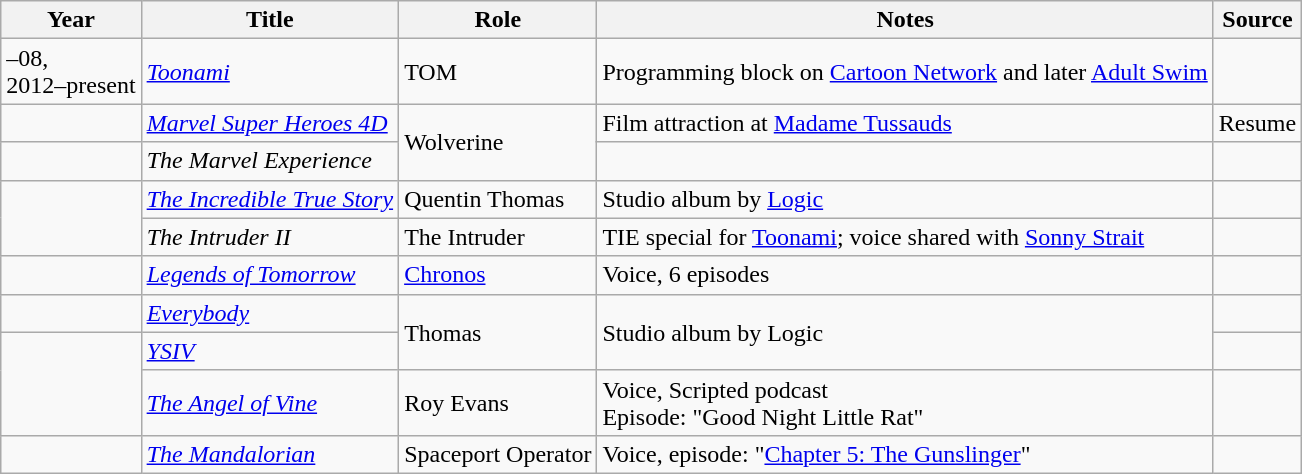<table class="wikitable sortable">
<tr>
<th>Year </th>
<th>Title</th>
<th>Role </th>
<th>Notes </th>
<th>Source</th>
</tr>
<tr>
<td>–08,<br>2012–present</td>
<td><em><a href='#'>Toonami</a></em></td>
<td>TOM</td>
<td>Programming block on <a href='#'>Cartoon Network</a> and later <a href='#'>Adult Swim</a></td>
<td></td>
</tr>
<tr>
<td></td>
<td><em><a href='#'>Marvel Super Heroes 4D</a></em></td>
<td rowspan="2">Wolverine</td>
<td>Film attraction at <a href='#'>Madame Tussauds</a></td>
<td>Resume</td>
</tr>
<tr>
<td></td>
<td><em>The Marvel Experience</em></td>
<td></td>
<td></td>
</tr>
<tr>
<td rowspan="2"></td>
<td><em><a href='#'>The Incredible True Story</a></em></td>
<td>Quentin Thomas</td>
<td>Studio album by <a href='#'>Logic</a></td>
<td></td>
</tr>
<tr>
<td><em>The Intruder II</em></td>
<td>The Intruder</td>
<td>TIE special for <a href='#'>Toonami</a>; voice shared with <a href='#'>Sonny Strait</a></td>
<td></td>
</tr>
<tr>
<td></td>
<td><em><a href='#'>Legends of Tomorrow</a></em></td>
<td><a href='#'>Chronos</a></td>
<td>Voice, 6 episodes</td>
<td></td>
</tr>
<tr>
<td></td>
<td><em><a href='#'>Everybody</a></em></td>
<td rowspan="2">Thomas</td>
<td rowspan="2">Studio album by Logic</td>
<td></td>
</tr>
<tr>
<td rowspan="2"></td>
<td><em><a href='#'>YSIV</a></em></td>
<td></td>
</tr>
<tr>
<td><em><a href='#'>The Angel of Vine</a></em></td>
<td>Roy Evans</td>
<td>Voice, Scripted podcast<br>Episode: "Good Night Little Rat"</td>
<td></td>
</tr>
<tr>
<td></td>
<td><em><a href='#'>The Mandalorian</a></em></td>
<td>Spaceport Operator</td>
<td>Voice, episode: "<a href='#'>Chapter 5: The Gunslinger</a>"</td>
<td></td>
</tr>
</table>
